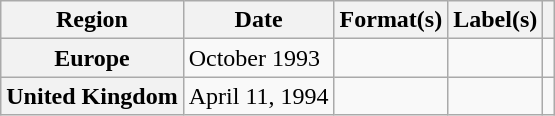<table class="wikitable plainrowheaders">
<tr>
<th scope="col">Region</th>
<th scope="col">Date</th>
<th scope="col">Format(s)</th>
<th scope="col">Label(s)</th>
<th scope="col"></th>
</tr>
<tr>
<th scope="row">Europe</th>
<td>October 1993</td>
<td></td>
<td></td>
<td></td>
</tr>
<tr>
<th scope="row">United Kingdom</th>
<td>April 11, 1994</td>
<td></td>
<td></td>
<td></td>
</tr>
</table>
